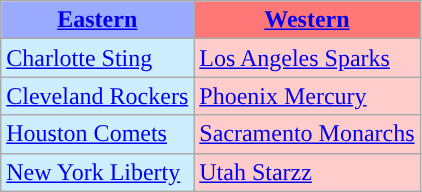<table class="wikitable">
<tr>
<th style="background-color: #9AF;"><a href='#'>Eastern</a></th>
<th style="background-color: #F77;"><a href='#'>Western</a></th>
</tr>
<tr>
<td style="background-color: #CEF;"><a href='#'>Charlotte Sting</a></td>
<td style="background-color: #FCC;"><a href='#'>Los Angeles Sparks</a></td>
</tr>
<tr>
<td style="background-color: #CEF;"><a href='#'>Cleveland Rockers</a></td>
<td style="background-color: #FCC;"><a href='#'>Phoenix Mercury</a></td>
</tr>
<tr>
<td style="background-color: #CEF;"><a href='#'>Houston Comets</a></td>
<td style="background-color: #FCC;"><a href='#'>Sacramento Monarchs</a></td>
</tr>
<tr>
<td style="background-color: #CEF;"><a href='#'>New York Liberty</a></td>
<td style="background-color: #FCC;"><a href='#'>Utah Starzz</a></td>
</tr>
</table>
